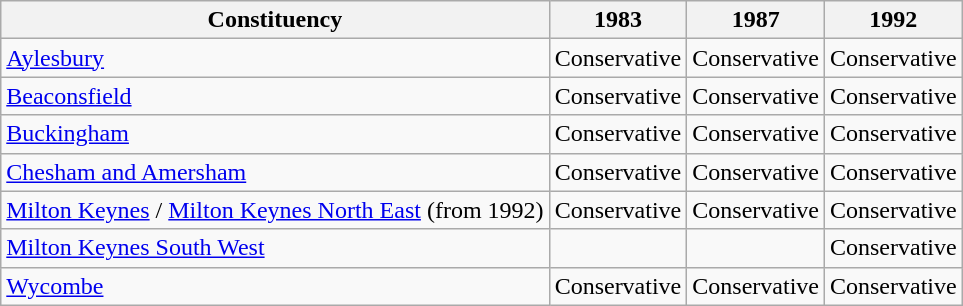<table class="wikitable">
<tr>
<th>Constituency</th>
<th>1983</th>
<th>1987</th>
<th>1992</th>
</tr>
<tr>
<td><a href='#'>Aylesbury</a></td>
<td bgcolor=>Conservative</td>
<td bgcolor=>Conservative</td>
<td bgcolor=>Conservative</td>
</tr>
<tr>
<td><a href='#'>Beaconsfield</a></td>
<td bgcolor=>Conservative</td>
<td bgcolor=>Conservative</td>
<td bgcolor=>Conservative</td>
</tr>
<tr>
<td><a href='#'>Buckingham</a></td>
<td bgcolor=>Conservative</td>
<td bgcolor=>Conservative</td>
<td bgcolor=>Conservative</td>
</tr>
<tr>
<td><a href='#'>Chesham and Amersham</a></td>
<td bgcolor=>Conservative</td>
<td bgcolor=>Conservative</td>
<td bgcolor=>Conservative</td>
</tr>
<tr>
<td><a href='#'>Milton Keynes</a> / <a href='#'>Milton Keynes North East</a> (from 1992)</td>
<td bgcolor=>Conservative</td>
<td bgcolor=>Conservative</td>
<td bgcolor=>Conservative</td>
</tr>
<tr>
<td><a href='#'>Milton Keynes South West</a></td>
<td></td>
<td></td>
<td bgcolor=>Conservative</td>
</tr>
<tr>
<td><a href='#'>Wycombe</a></td>
<td bgcolor=>Conservative</td>
<td bgcolor=>Conservative</td>
<td bgcolor=>Conservative</td>
</tr>
</table>
